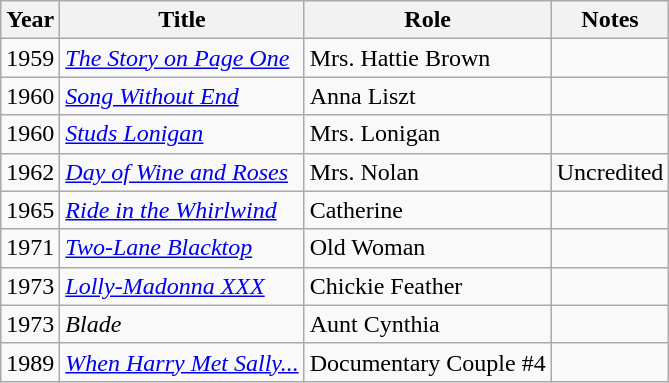<table class="wikitable sortable">
<tr>
<th>Year</th>
<th>Title</th>
<th>Role</th>
<th class="unsortable">Notes</th>
</tr>
<tr>
<td>1959</td>
<td><em><a href='#'>The Story on Page One</a></em></td>
<td>Mrs. Hattie Brown</td>
<td></td>
</tr>
<tr>
<td>1960</td>
<td><em><a href='#'>Song Without End</a></em></td>
<td>Anna Liszt</td>
<td></td>
</tr>
<tr>
<td>1960</td>
<td><em><a href='#'>Studs Lonigan</a></em></td>
<td>Mrs. Lonigan</td>
<td></td>
</tr>
<tr>
<td>1962</td>
<td><em><a href='#'>Day of Wine and Roses</a></em></td>
<td>Mrs. Nolan</td>
<td>Uncredited</td>
</tr>
<tr>
<td>1965</td>
<td><em><a href='#'>Ride in the Whirlwind</a></em></td>
<td>Catherine</td>
<td></td>
</tr>
<tr>
<td>1971</td>
<td><em><a href='#'>Two-Lane Blacktop</a></em></td>
<td>Old Woman</td>
<td></td>
</tr>
<tr>
<td>1973</td>
<td><em><a href='#'>Lolly-Madonna XXX</a></em></td>
<td>Chickie Feather</td>
<td></td>
</tr>
<tr>
<td>1973</td>
<td><em>Blade</em></td>
<td>Aunt Cynthia</td>
<td></td>
</tr>
<tr>
<td>1989</td>
<td><em><a href='#'>When Harry Met Sally...</a></em></td>
<td>Documentary Couple #4</td>
<td></td>
</tr>
</table>
